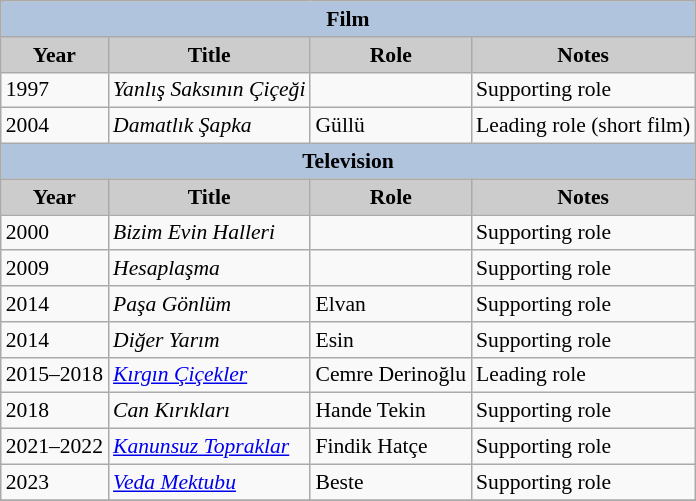<table class="wikitable" style="font-size:90%">
<tr>
<th colspan="4" style="background:LightSteelBlue">Film</th>
</tr>
<tr>
<th style="background:#CCCCCC">Year</th>
<th style="background:#CCCCCC">Title</th>
<th style="background:#CCCCCC">Role</th>
<th style="background:#CCCCCC">Notes</th>
</tr>
<tr>
<td>1997</td>
<td><em>Yanlış Saksının Çiçeği</em></td>
<td></td>
<td>Supporting role</td>
</tr>
<tr>
<td>2004</td>
<td><em>Damatlık Şapka</em></td>
<td>Güllü</td>
<td>Leading role (short film)</td>
</tr>
<tr>
<th colspan="4" style="background:LightSteelBlue">Television</th>
</tr>
<tr>
<th style="background:#CCCCCC">Year</th>
<th style="background:#CCCCCC">Title</th>
<th style="background:#CCCCCC">Role</th>
<th style="background:#CCCCCC">Notes</th>
</tr>
<tr>
<td>2000</td>
<td><em>Bizim Evin Halleri</em></td>
<td></td>
<td>Supporting role</td>
</tr>
<tr>
<td>2009</td>
<td><em>Hesaplaşma</em></td>
<td></td>
<td>Supporting role</td>
</tr>
<tr>
<td>2014</td>
<td><em>Paşa Gönlüm</em></td>
<td>Elvan</td>
<td>Supporting role</td>
</tr>
<tr>
<td>2014</td>
<td><em>Diğer Yarım</em></td>
<td>Esin</td>
<td>Supporting role</td>
</tr>
<tr>
<td>2015–2018</td>
<td><em><a href='#'>Kırgın Çiçekler</a></em></td>
<td>Cemre Derinoğlu</td>
<td>Leading role</td>
</tr>
<tr>
<td>2018</td>
<td><em>Can Kırıkları</em></td>
<td>Hande Tekin</td>
<td>Supporting role</td>
</tr>
<tr>
<td>2021–2022</td>
<td><em><a href='#'>Kanunsuz Topraklar</a></em></td>
<td>Findik Hatçe</td>
<td>Supporting role</td>
</tr>
<tr>
<td>2023</td>
<td><em><a href='#'>Veda Mektubu</a></em></td>
<td>Beste</td>
<td>Supporting role</td>
</tr>
<tr>
</tr>
</table>
